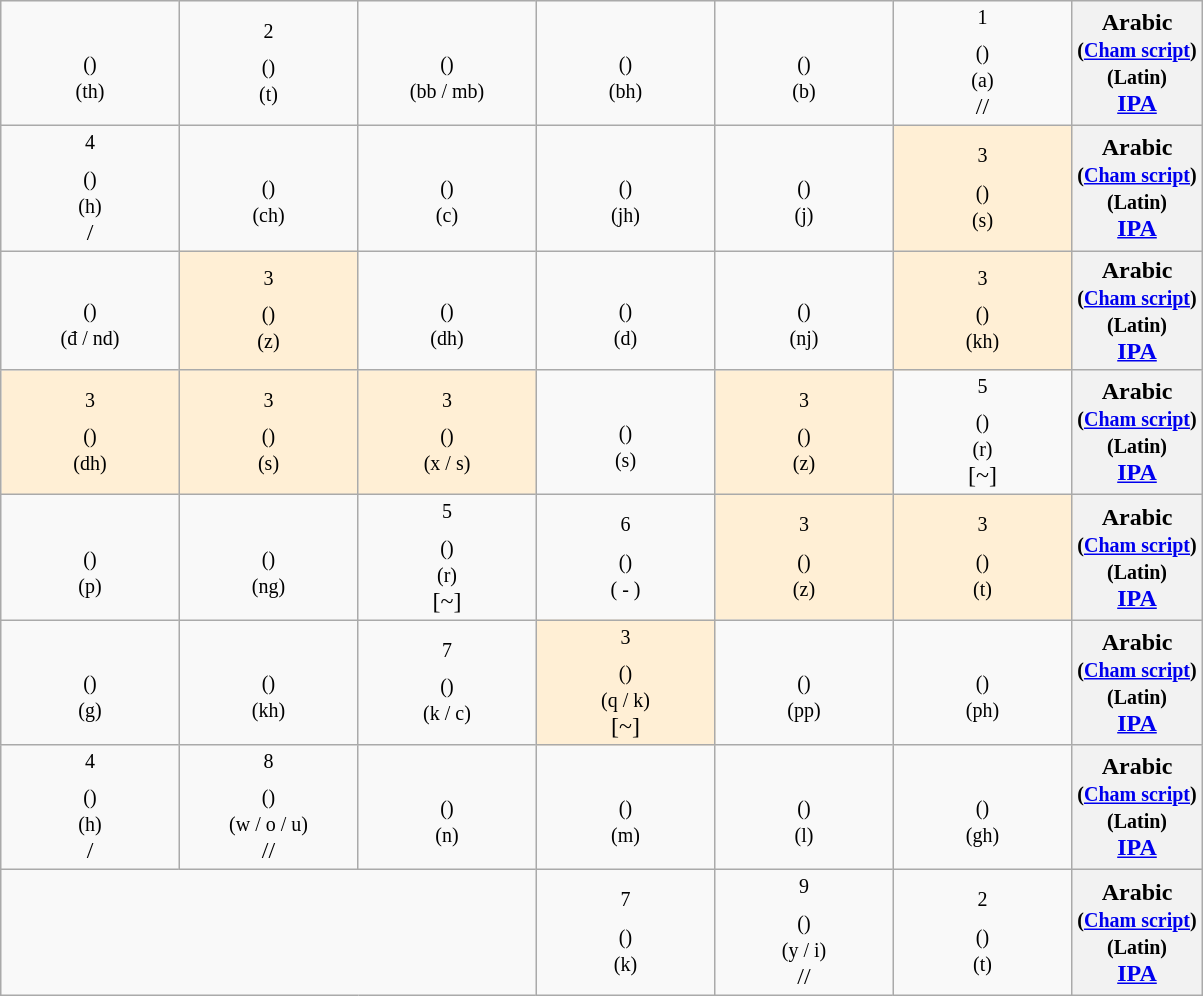<table class="wikitable Unicode" dir="rtl">
<tr>
<th>Arabic<br><small>(<a href='#'>Cham script</a>)</small><br><small>(Latin)</small><br><a href='#'>IPA</a></th>
<td style="width:7em; text-align:center; padding: 3px;"><span></span> <sup>1</sup><br><small>‌()<br>(a)</small><br>//</td>
<td style="width:7em; text-align:center; padding: 3px;"><span></span><br><small>‌()<br>(b)</small><br></td>
<td style="width:7em; text-align:center; padding: 3px;"><span></span><br><small>‌()<br>(bh)</small><br></td>
<td style="width:7em; text-align:center; padding: 3px;"><span></span><br><small>‌()<br>(bb / mb)</small><br></td>
<td style="width:7em; text-align:center; padding: 3px;"><span></span> <sup>2</sup><br><small>‌()<br>(t)</small><br></td>
<td style="width:7em; text-align:center; padding: 3px;"><span></span><br><small>‌()<br>(th)</small><br></td>
</tr>
<tr>
<th>Arabic<br><small>(<a href='#'>Cham script</a>)</small><br><small>(Latin)</small><br><a href='#'>IPA</a></th>
<td style="width:7em; text-align:center; padding: 3px;" bgcolor="#FFEFD5"><span> </span> <sup>3</sup><br><small>‌()<br>(s)</small><br></td>
<td style="width:7em; text-align:center; padding: 3px;"><span></span><br><small>‌()<br>(j)</small><br></td>
<td style="width:7em; text-align:center; padding: 3px;"><span></span><br><small>‌()<br>(jh)</small><br></td>
<td style="width:7em; text-align:center; padding: 3px;"><span></span><br><small>‌()<br>(c)</small><br></td>
<td style="width:7em; text-align:center; padding: 3px;"><span></span><br><small>‌()<br>(ch)</small><br></td>
<td style="width:7em; text-align:center; padding: 3px;"><span></span> <sup>4</sup><br><small>‌()<br>(h)</small><br>/</td>
</tr>
<tr>
<th>Arabic<br><small>(<a href='#'>Cham script</a>)</small><br><small>(Latin)</small><br><a href='#'>IPA</a></th>
<td style="width:7em; text-align:center; padding: 3px;" bgcolor="#FFEFD5"><span></span> <sup>3</sup><br><small>‌()<br>(kh)</small><br></td>
<td style="width:7em; text-align:center; padding: 3px;"><span></span><br><small>‌()<br>(nj)</small><br></td>
<td style="width:7em; text-align:center; padding: 3px;"><span></span><br><small>‌()<br>(d)</small><br></td>
<td style="width:7em; text-align:center; padding: 3px;"><span></span><br><small>‌()<br>(dh)</small><br></td>
<td style="width:7em; text-align:center; padding: 3px;" bgcolor="#FFEFD5"><span></span> <sup>3</sup><br><small>‌()<br>(z)</small><br></td>
<td style="width:7em; text-align:center; padding: 3px;"><span></span><br><small>‌()<br>(đ / nd)</small><br></td>
</tr>
<tr>
<th>Arabic<br><small>(<a href='#'>Cham script</a>)</small><br><small>(Latin)</small><br><a href='#'>IPA</a></th>
<td style="width:7em; text-align:center; padding: 3px;"><span></span> <sup>5</sup><br><small>‌()<br>(r)</small><br>[~]</td>
<td style="width:7em; text-align:center; padding: 3px;" bgcolor="#FFEFD5"><span></span> <sup>3</sup><br><small>‌()<br>(z)</small><br></td>
<td style="width:7em; text-align:center; padding: 3px;"><span></span><br><small>‌()<br>(s)</small><br></td>
<td style="width:7em; text-align:center; padding: 3px;" bgcolor="#FFEFD5"><span></span> <sup>3</sup><br><small>‌()<br>(x / s)</small><br></td>
<td style="width:7em; text-align:center; padding: 3px;" bgcolor="#FFEFD5"><span></span> <sup>3</sup><br><small>‌()<br>(s)</small><br></td>
<td style="width:7em; text-align:center; padding: 3px;" bgcolor="#FFEFD5"><span></span> <sup>3</sup><br><small>‌()<br>(dh)</small><br></td>
</tr>
<tr>
<th>Arabic<br><small>(<a href='#'>Cham script</a>)</small><br><small>(Latin)</small><br><a href='#'>IPA</a></th>
<td style="width:7em; text-align:center; padding: 3px;" bgcolor="#FFEFD5"><span></span> <sup>3</sup><br><small>‌()<br>(t)</small><br></td>
<td style="width:7em; text-align:center; padding: 3px;" bgcolor="#FFEFD5"><span></span> <sup>3</sup><br><small>‌()<br>(z)</small><br></td>
<td style="width:7em; text-align:center; padding: 3px;"><span></span> <sup>6</sup><br><small>‌()<br>( - )</small><br></td>
<td style="width:7em; text-align:center; padding: 3px;"><span></span> <sup>5</sup><br><small>‌()<br>(r)</small><br>[~]</td>
<td style="width:7em; text-align:center; padding: 3px;"><span></span><br><small>‌()<br>(ng)</small><br></td>
<td style="width:7em; text-align:center; padding: 3px;"><span></span><br><small>‌()<br>(p)</small><br></td>
</tr>
<tr>
<th>Arabic<br><small>(<a href='#'>Cham script</a>)</small><br><small>(Latin)</small><br><a href='#'>IPA</a></th>
<td style="width:7em; text-align:center; padding: 3px;"><span></span><br><small>‌()<br>(ph)</small><br></td>
<td style="width:7em; text-align:center; padding: 3px;"><span></span><br><small>‌()<br>(pp)</small><br></td>
<td style="width:7em; text-align:center; padding: 3px;" bgcolor="#FFEFD5"><span></span> <sup>3</sup><br><small>‌()<br>(q / k)</small><br>[~]</td>
<td style="width:7em; text-align:center; padding: 3px;"><span></span> <sup>7</sup><br><small>‌()<br>(k / c)</small><br></td>
<td style="width:7em; text-align:center; padding: 3px;"><span></span><br><small>‌()<br>(kh)</small><br></td>
<td style="width:7em; text-align:center; padding: 3px;"><span></span><br><small>‌()<br>(g)</small><br></td>
</tr>
<tr>
<th>Arabic<br><small>(<a href='#'>Cham script</a>)</small><br><small>(Latin)</small><br><a href='#'>IPA</a></th>
<td style="width:7em; text-align:center; padding: 3px;"><span></span><br><small>‌()<br>(gh)</small><br></td>
<td style="width:7em; text-align:center; padding: 3px;"><span></span><br><small>‌()<br>(l)</small><br></td>
<td style="width:7em; text-align:center; padding: 3px;"><span></span><br><small>‌()<br>(m)</small><br></td>
<td style="width:7em; text-align:center; padding: 3px;"><span></span><br><small>‌()<br>(n)</small><br></td>
<td style="width:7em; text-align:center; padding: 3px;"><span></span><sup>8</sup><br><small>‌()<br>(w / o / u)</small><br>//</td>
<td style="width:7em; text-align:center; padding: 3px;"><span></span> <sup>4</sup><br><small>‌()<br>(h)</small><br>/</td>
</tr>
<tr>
<th>Arabic<br><small>(<a href='#'>Cham script</a>)</small><br><small>(Latin)</small><br><a href='#'>IPA</a></th>
<td style="width:7em; text-align:center; padding: 3px;"><span></span> <sup>2</sup><br><small>‌()<br>(t)</small><br></td>
<td style="width:7em; text-align:center; padding: 3px;"><span></span> <sup>9</sup><br><small>‌()<br>(y / i)</small><br>//</td>
<td style="width:7em; text-align:center; padding: 3px;"><span></span> <sup>7</sup><br><small>‌()<br>(k)</small><br></td>
</tr>
</table>
